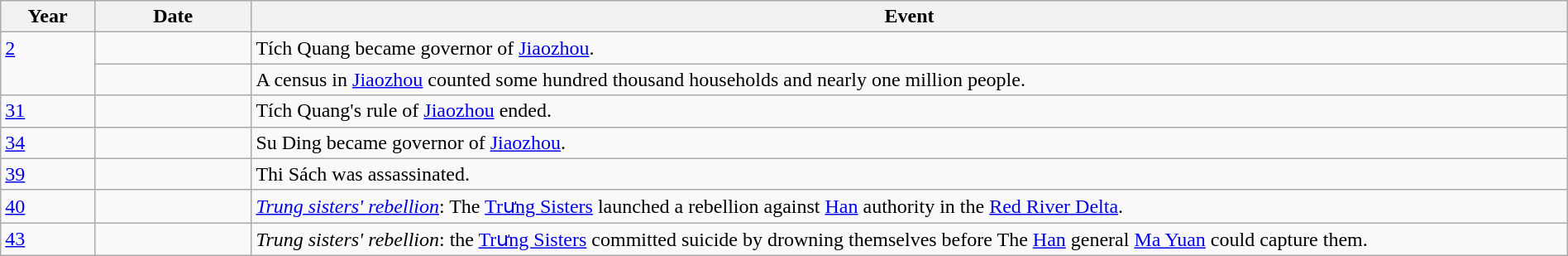<table class="wikitable" width="100%">
<tr>
<th style="width:6%">Year</th>
<th style="width:10%">Date</th>
<th>Event</th>
</tr>
<tr>
<td rowspan="2" valign="top"><a href='#'>2</a></td>
<td></td>
<td>Tích Quang became governor of <a href='#'>Jiaozhou</a>.</td>
</tr>
<tr>
<td></td>
<td>A census in <a href='#'>Jiaozhou</a> counted some hundred thousand households and nearly one million people.</td>
</tr>
<tr>
<td><a href='#'>31</a></td>
<td></td>
<td>Tích Quang's rule of <a href='#'>Jiaozhou</a> ended.</td>
</tr>
<tr>
<td><a href='#'>34</a></td>
<td></td>
<td>Su Ding became governor of <a href='#'>Jiaozhou</a>.</td>
</tr>
<tr>
<td><a href='#'>39</a></td>
<td></td>
<td>Thi Sách was assassinated.</td>
</tr>
<tr>
<td><a href='#'>40</a></td>
<td></td>
<td><em><a href='#'>Trung sisters' rebellion</a></em>: The <a href='#'>Trưng Sisters</a> launched a rebellion against <a href='#'>Han</a> authority in the <a href='#'>Red River Delta</a>.</td>
</tr>
<tr>
<td><a href='#'>43</a></td>
<td></td>
<td><em>Trung sisters' rebellion</em>: the <a href='#'>Trưng Sisters</a> committed suicide by drowning themselves before The <a href='#'>Han</a> general <a href='#'>Ma Yuan</a> could capture them.</td>
</tr>
</table>
